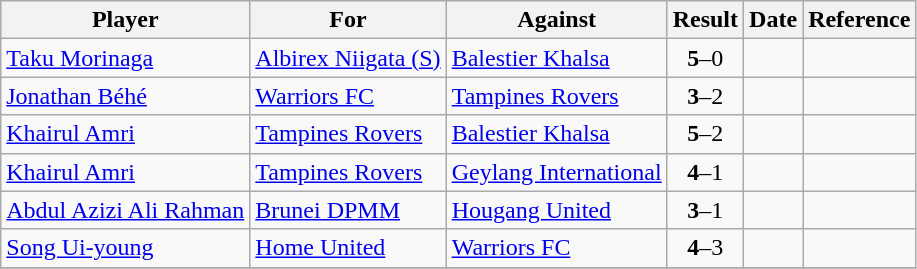<table class="wikitable">
<tr>
<th>Player</th>
<th>For</th>
<th>Against</th>
<th style="text-align:center">Result</th>
<th>Date</th>
<th>Reference</th>
</tr>
<tr>
<td> <a href='#'>Taku Morinaga</a></td>
<td><a href='#'>Albirex Niigata (S)</a></td>
<td><a href='#'>Balestier Khalsa</a></td>
<td style="text-align:center;"><strong>5</strong>–0</td>
<td></td>
<td></td>
</tr>
<tr>
<td> <a href='#'>Jonathan Béhé</a></td>
<td><a href='#'>Warriors FC</a></td>
<td><a href='#'>Tampines Rovers</a></td>
<td style="text-align:center;"><strong>3</strong>–2</td>
<td></td>
<td></td>
</tr>
<tr>
<td> <a href='#'>Khairul Amri</a></td>
<td><a href='#'>Tampines Rovers</a></td>
<td><a href='#'>Balestier Khalsa</a></td>
<td style="text-align:center;"><strong>5</strong>–2</td>
<td></td>
<td></td>
</tr>
<tr>
<td> <a href='#'>Khairul Amri</a></td>
<td><a href='#'>Tampines Rovers</a></td>
<td><a href='#'>Geylang International</a></td>
<td style="text-align:center;"><strong>4</strong>–1</td>
<td></td>
<td></td>
</tr>
<tr>
<td> <a href='#'>Abdul Azizi Ali Rahman</a></td>
<td><a href='#'>Brunei DPMM</a></td>
<td><a href='#'>Hougang United</a></td>
<td style="text-align:center;"><strong>3</strong>–1</td>
<td></td>
<td></td>
</tr>
<tr>
<td> <a href='#'>Song Ui-young</a></td>
<td><a href='#'>Home United</a></td>
<td><a href='#'>Warriors FC</a></td>
<td style="text-align:center;"><strong>4</strong>–3</td>
<td></td>
<td></td>
</tr>
<tr>
</tr>
</table>
